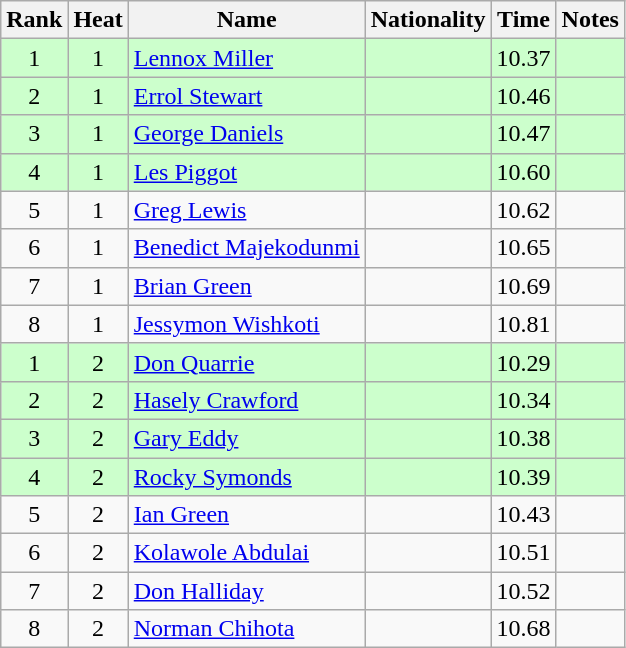<table class="wikitable sortable" style="text-align:center;">
<tr>
<th scope=col>Rank</th>
<th scope=col>Heat</th>
<th scope=col>Name</th>
<th scope=col>Nationality</th>
<th scope=col>Time</th>
<th scope=col>Notes</th>
</tr>
<tr style="background-color: #ccffcc;">
<td>1</td>
<td>1</td>
<td style="text-align:left;"><a href='#'>Lennox Miller</a></td>
<td style="text-align:left;"></td>
<td>10.37</td>
<td></td>
</tr>
<tr style="background-color: #ccffcc;">
<td>2</td>
<td>1</td>
<td style="text-align:left;"><a href='#'>Errol Stewart</a></td>
<td style="text-align:left;"></td>
<td>10.46</td>
<td></td>
</tr>
<tr style="background-color: #ccffcc;">
<td>3</td>
<td>1</td>
<td style="text-align:left;"><a href='#'>George Daniels</a></td>
<td style="text-align:left;"></td>
<td>10.47</td>
<td></td>
</tr>
<tr style="background-color: #ccffcc;">
<td>4</td>
<td>1</td>
<td style="text-align:left;"><a href='#'>Les Piggot</a></td>
<td style="text-align:left;"></td>
<td>10.60</td>
<td></td>
</tr>
<tr>
<td>5</td>
<td>1</td>
<td style="text-align:left;"><a href='#'>Greg Lewis</a></td>
<td style="text-align:left;"></td>
<td>10.62</td>
<td></td>
</tr>
<tr>
<td>6</td>
<td>1</td>
<td style="text-align:left;"><a href='#'>Benedict Majekodunmi</a></td>
<td style="text-align:left;"></td>
<td>10.65</td>
<td></td>
</tr>
<tr>
<td>7</td>
<td>1</td>
<td style="text-align:left;"><a href='#'>Brian Green</a></td>
<td style="text-align:left;"></td>
<td>10.69</td>
<td></td>
</tr>
<tr>
<td>8</td>
<td>1</td>
<td style="text-align:left;"><a href='#'>Jessymon Wishkoti</a></td>
<td style="text-align:left;"></td>
<td>10.81</td>
<td></td>
</tr>
<tr style="background-color: #ccffcc;">
<td>1</td>
<td>2</td>
<td style="text-align:left;"><a href='#'>Don Quarrie</a></td>
<td style="text-align:left;"></td>
<td>10.29</td>
<td></td>
</tr>
<tr style="background-color: #ccffcc;">
<td>2</td>
<td>2</td>
<td style="text-align:left;"><a href='#'>Hasely Crawford</a></td>
<td style="text-align:left;"></td>
<td>10.34</td>
<td></td>
</tr>
<tr style="background-color: #ccffcc;">
<td>3</td>
<td>2</td>
<td style="text-align:left;"><a href='#'>Gary Eddy</a></td>
<td style="text-align:left;"></td>
<td>10.38</td>
<td></td>
</tr>
<tr style="background-color: #ccffcc;">
<td>4</td>
<td>2</td>
<td style="text-align:left;"><a href='#'>Rocky Symonds</a></td>
<td style="text-align:left;"></td>
<td>10.39</td>
<td></td>
</tr>
<tr>
<td>5</td>
<td>2</td>
<td style="text-align:left;"><a href='#'>Ian Green</a></td>
<td style="text-align:left;"></td>
<td>10.43</td>
<td></td>
</tr>
<tr>
<td>6</td>
<td>2</td>
<td style="text-align:left;"><a href='#'>Kolawole Abdulai</a></td>
<td style="text-align:left;"></td>
<td>10.51</td>
<td></td>
</tr>
<tr>
<td>7</td>
<td>2</td>
<td style="text-align:left;"><a href='#'>Don Halliday</a></td>
<td style="text-align:left;"></td>
<td>10.52</td>
<td></td>
</tr>
<tr>
<td>8</td>
<td>2</td>
<td style="text-align:left;"><a href='#'>Norman Chihota</a></td>
<td style="text-align:left;"></td>
<td>10.68</td>
<td></td>
</tr>
</table>
